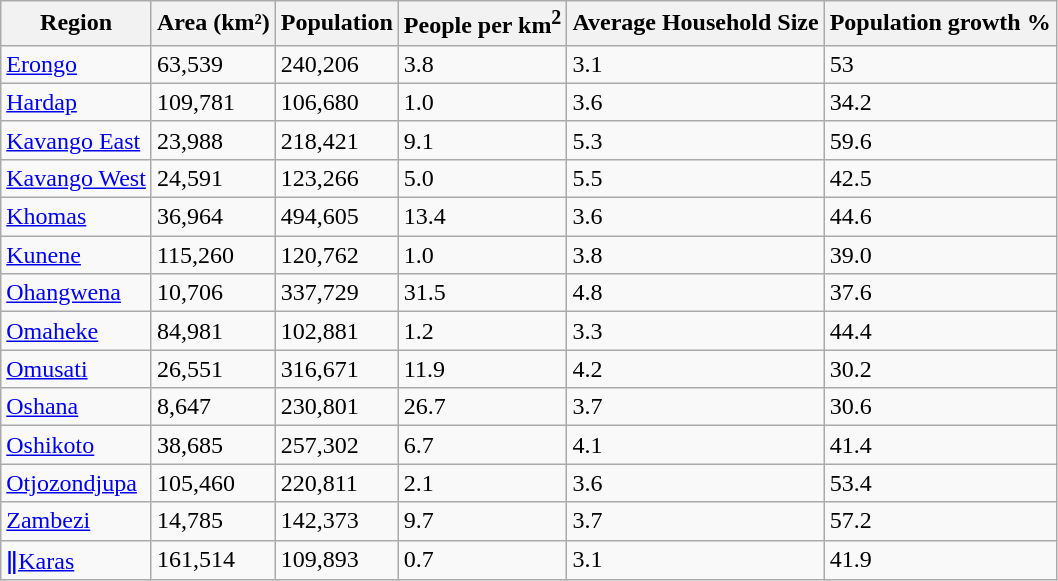<table class="wikitable sortable">
<tr>
<th>Region</th>
<th>Area (km²)</th>
<th>Population</th>
<th>People per km<sup>2</sup></th>
<th>Average Household Size</th>
<th>Population growth %</th>
</tr>
<tr>
<td><a href='#'>Erongo</a></td>
<td>63,539</td>
<td>240,206</td>
<td>3.8</td>
<td>3.1</td>
<td>53</td>
</tr>
<tr>
<td><a href='#'>Hardap</a></td>
<td>109,781</td>
<td>106,680</td>
<td>1.0</td>
<td>3.6</td>
<td>34.2</td>
</tr>
<tr>
<td><a href='#'>Kavango East</a></td>
<td>23,988</td>
<td>218,421</td>
<td>9.1</td>
<td>5.3</td>
<td>59.6</td>
</tr>
<tr>
<td><a href='#'>Kavango West</a></td>
<td>24,591</td>
<td>123,266</td>
<td>5.0</td>
<td>5.5</td>
<td>42.5</td>
</tr>
<tr>
<td><a href='#'>Khomas</a></td>
<td>36,964</td>
<td>494,605</td>
<td>13.4</td>
<td>3.6</td>
<td>44.6</td>
</tr>
<tr>
<td><a href='#'>Kunene</a></td>
<td>115,260</td>
<td>120,762</td>
<td>1.0</td>
<td>3.8</td>
<td>39.0</td>
</tr>
<tr>
<td><a href='#'>Ohangwena</a></td>
<td>10,706</td>
<td>337,729</td>
<td>31.5</td>
<td>4.8</td>
<td>37.6</td>
</tr>
<tr>
<td><a href='#'>Omaheke</a></td>
<td>84,981</td>
<td>102,881</td>
<td>1.2</td>
<td>3.3</td>
<td>44.4</td>
</tr>
<tr>
<td><a href='#'>Omusati</a></td>
<td>26,551</td>
<td>316,671</td>
<td>11.9</td>
<td>4.2</td>
<td>30.2</td>
</tr>
<tr>
<td><a href='#'>Oshana</a></td>
<td>8,647</td>
<td>230,801</td>
<td>26.7</td>
<td>3.7</td>
<td>30.6</td>
</tr>
<tr>
<td><a href='#'>Oshikoto</a></td>
<td>38,685</td>
<td>257,302</td>
<td>6.7</td>
<td>4.1</td>
<td>41.4</td>
</tr>
<tr>
<td><a href='#'>Otjozondjupa</a></td>
<td>105,460</td>
<td>220,811</td>
<td>2.1</td>
<td>3.6</td>
<td>53.4</td>
</tr>
<tr>
<td><a href='#'>Zambezi</a></td>
<td>14,785</td>
<td>142,373</td>
<td>9.7</td>
<td>3.7</td>
<td>57.2</td>
</tr>
<tr>
<td><a href='#'>ǁKaras</a></td>
<td>161,514</td>
<td>109,893</td>
<td>0.7</td>
<td>3.1</td>
<td>41.9</td>
</tr>
</table>
